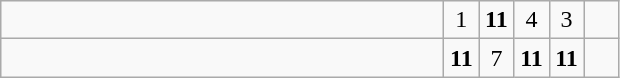<table class="wikitable">
<tr>
<td style="width:18em"></td>
<td align=center style="width:1em">1</td>
<td align=center style="width:1em"><strong>11</strong></td>
<td align=center style="width:1em">4</td>
<td align=center style="width:1em">3</td>
<td align=center style="width:1em"></td>
</tr>
<tr>
<td style="width:18em"><strong></strong></td>
<td align=center style="width:1em"><strong>11</strong></td>
<td align=center style="width:1em">7</td>
<td align=center style="width:1em"><strong>11</strong></td>
<td align=center style="width:1em"><strong>11</strong></td>
<td align=center style="width:1em"></td>
</tr>
</table>
